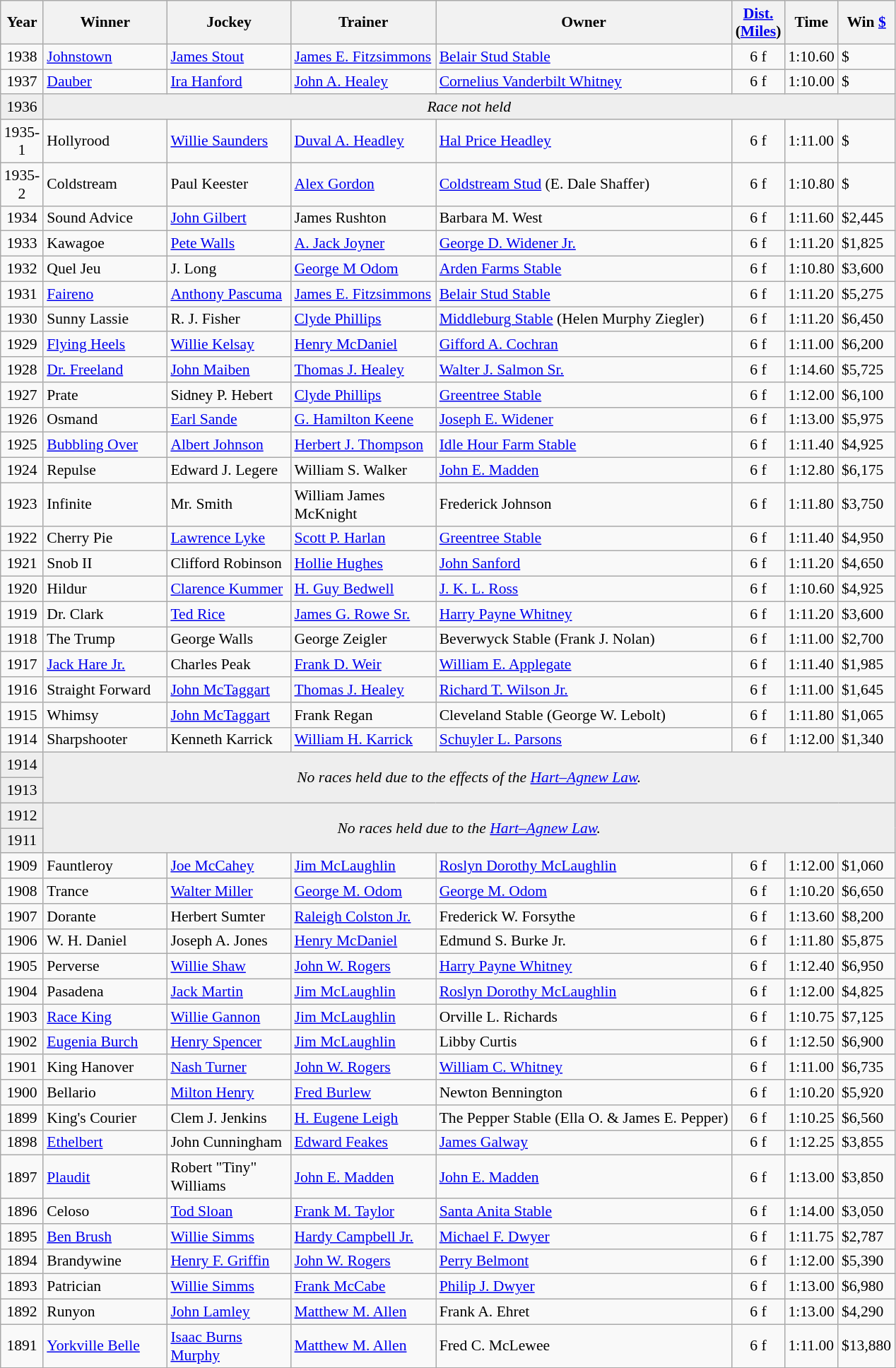<table class="wikitable sortable" style="font-size:90%">
<tr>
<th style="width:30px">Year<br></th>
<th style="width:110px">Winner<br></th>
<th style="width:110px">Jockey<br></th>
<th style="width:130px">Trainer<br></th>
<th>Owner<br></th>
<th style="width:25px"><a href='#'>Dist.</a><br> <span>(<a href='#'>Miles</a>)</span></th>
<th style="width:25px">Time<br></th>
<th style="width:35px">Win <a href='#'>$</a><br></th>
</tr>
<tr>
<td align=center>1938</td>
<td><a href='#'>Johnstown</a></td>
<td><a href='#'>James Stout</a></td>
<td><a href='#'>James E. Fitzsimmons</a></td>
<td><a href='#'>Belair Stud Stable</a></td>
<td align=center>6 f</td>
<td>1:10.60</td>
<td>$</td>
</tr>
<tr>
<td align=center>1937</td>
<td><a href='#'>Dauber</a></td>
<td><a href='#'>Ira Hanford</a></td>
<td><a href='#'>John A. Healey</a></td>
<td><a href='#'>Cornelius Vanderbilt Whitney</a></td>
<td align=center>6 f</td>
<td>1:10.00</td>
<td>$</td>
</tr>
<tr bgcolor="#eeeeee">
<td align=center>1936</td>
<td align=center  colspan=7><em>Race not held</em></td>
</tr>
<tr>
<td align=center>1935-1</td>
<td>Hollyrood</td>
<td><a href='#'>Willie Saunders</a></td>
<td><a href='#'>Duval A. Headley</a></td>
<td><a href='#'>Hal Price Headley</a></td>
<td align=center>6 f</td>
<td>1:11.00</td>
<td>$</td>
</tr>
<tr>
<td align=center>1935-2</td>
<td>Coldstream</td>
<td>Paul Keester</td>
<td><a href='#'>Alex Gordon</a></td>
<td><a href='#'>Coldstream Stud</a> (E. Dale Shaffer)</td>
<td align=center>6 f</td>
<td>1:10.80</td>
<td>$</td>
</tr>
<tr>
<td align=center>1934</td>
<td>Sound Advice</td>
<td><a href='#'>John Gilbert</a></td>
<td>James Rushton</td>
<td>Barbara M. West</td>
<td align=center>6 f</td>
<td>1:11.60</td>
<td>$2,445</td>
</tr>
<tr>
<td align=center>1933</td>
<td>Kawagoe</td>
<td><a href='#'>Pete Walls</a></td>
<td><a href='#'>A. Jack Joyner</a></td>
<td><a href='#'>George D. Widener Jr.</a></td>
<td align=center>6 f</td>
<td>1:11.20</td>
<td>$1,825</td>
</tr>
<tr>
<td align=center>1932</td>
<td>Quel Jeu</td>
<td>J. Long</td>
<td><a href='#'>George M Odom</a></td>
<td><a href='#'>Arden Farms Stable</a></td>
<td align=center>6 f</td>
<td>1:10.80</td>
<td>$3,600</td>
</tr>
<tr>
<td align=center>1931</td>
<td><a href='#'>Faireno</a></td>
<td><a href='#'>Anthony Pascuma</a></td>
<td><a href='#'>James E. Fitzsimmons</a></td>
<td><a href='#'>Belair Stud Stable</a></td>
<td align=center>6 f</td>
<td>1:11.20</td>
<td>$5,275</td>
</tr>
<tr>
<td align=center>1930</td>
<td>Sunny Lassie</td>
<td>R. J. Fisher</td>
<td><a href='#'>Clyde Phillips</a></td>
<td><a href='#'>Middleburg Stable</a> (Helen Murphy Ziegler)</td>
<td align=center>6 f</td>
<td>1:11.20</td>
<td>$6,450</td>
</tr>
<tr>
<td align=center>1929</td>
<td><a href='#'>Flying Heels</a></td>
<td><a href='#'>Willie Kelsay</a></td>
<td><a href='#'>Henry McDaniel</a></td>
<td><a href='#'>Gifford A. Cochran</a></td>
<td align=center>6 f</td>
<td>1:11.00</td>
<td>$6,200</td>
</tr>
<tr>
<td align=center>1928</td>
<td><a href='#'>Dr. Freeland</a></td>
<td><a href='#'>John Maiben</a></td>
<td><a href='#'>Thomas J. Healey</a></td>
<td><a href='#'>Walter J. Salmon Sr.</a></td>
<td align=center>6 f</td>
<td>1:14.60</td>
<td>$5,725</td>
</tr>
<tr>
<td align=center>1927</td>
<td>Prate</td>
<td>Sidney P. Hebert</td>
<td><a href='#'>Clyde Phillips</a></td>
<td><a href='#'>Greentree Stable</a></td>
<td align=center>6 f</td>
<td>1:12.00</td>
<td>$6,100</td>
</tr>
<tr>
<td align=center>1926</td>
<td>Osmand</td>
<td><a href='#'>Earl Sande</a></td>
<td><a href='#'>G. Hamilton Keene</a></td>
<td><a href='#'>Joseph E. Widener</a></td>
<td align=center>6 f</td>
<td>1:13.00</td>
<td>$5,975</td>
</tr>
<tr>
<td align=center>1925</td>
<td><a href='#'>Bubbling Over</a></td>
<td><a href='#'>Albert Johnson</a></td>
<td><a href='#'>Herbert J. Thompson</a></td>
<td><a href='#'>Idle Hour Farm Stable</a></td>
<td align=center>6 f</td>
<td>1:11.40</td>
<td>$4,925</td>
</tr>
<tr>
<td align=center>1924</td>
<td>Repulse</td>
<td>Edward J. Legere</td>
<td>William S. Walker</td>
<td><a href='#'>John E. Madden</a></td>
<td align=center>6 f</td>
<td>1:12.80</td>
<td>$6,175</td>
</tr>
<tr>
<td align=center>1923</td>
<td>Infinite</td>
<td>Mr. Smith</td>
<td>William James McKnight</td>
<td>Frederick Johnson</td>
<td align=center>6 f</td>
<td>1:11.80</td>
<td>$3,750</td>
</tr>
<tr>
<td align=center>1922</td>
<td>Cherry Pie</td>
<td><a href='#'>Lawrence Lyke</a></td>
<td><a href='#'>Scott P. Harlan</a></td>
<td><a href='#'>Greentree Stable</a></td>
<td align=center>6 f</td>
<td>1:11.40</td>
<td>$4,950</td>
</tr>
<tr>
<td align=center>1921</td>
<td>Snob II</td>
<td>Clifford Robinson</td>
<td><a href='#'>Hollie Hughes</a></td>
<td><a href='#'>John Sanford</a></td>
<td align=center>6 f</td>
<td>1:11.20</td>
<td>$4,650</td>
</tr>
<tr>
<td align=center>1920</td>
<td>Hildur</td>
<td><a href='#'>Clarence Kummer</a></td>
<td><a href='#'>H. Guy Bedwell</a></td>
<td><a href='#'>J. K. L. Ross</a></td>
<td align=center>6 f</td>
<td>1:10.60</td>
<td>$4,925</td>
</tr>
<tr>
<td align=center>1919</td>
<td>Dr. Clark</td>
<td><a href='#'>Ted Rice</a></td>
<td><a href='#'>James G. Rowe Sr.</a></td>
<td><a href='#'>Harry Payne Whitney</a></td>
<td align=center>6 f</td>
<td>1:11.20</td>
<td>$3,600</td>
</tr>
<tr>
<td align=center>1918</td>
<td>The Trump</td>
<td>George Walls</td>
<td>George Zeigler</td>
<td>Beverwyck Stable (Frank J. Nolan)</td>
<td align=center>6 f</td>
<td>1:11.00</td>
<td>$2,700</td>
</tr>
<tr>
<td align=center>1917</td>
<td><a href='#'>Jack Hare Jr.</a></td>
<td>Charles Peak</td>
<td><a href='#'>Frank D. Weir</a></td>
<td><a href='#'>William E. Applegate</a></td>
<td align=center>6 f</td>
<td>1:11.40</td>
<td>$1,985</td>
</tr>
<tr>
<td align=center>1916</td>
<td>Straight Forward</td>
<td><a href='#'>John McTaggart</a></td>
<td><a href='#'>Thomas J. Healey</a></td>
<td><a href='#'>Richard T. Wilson Jr.</a></td>
<td align=center>6 f</td>
<td>1:11.00</td>
<td>$1,645</td>
</tr>
<tr>
<td align=center>1915</td>
<td>Whimsy</td>
<td><a href='#'>John McTaggart</a></td>
<td>Frank Regan</td>
<td>Cleveland Stable (George W. Lebolt)</td>
<td align=center>6 f</td>
<td>1:11.80</td>
<td>$1,065</td>
</tr>
<tr>
<td align=center>1914</td>
<td>Sharpshooter</td>
<td>Kenneth Karrick</td>
<td><a href='#'>William H. Karrick</a></td>
<td><a href='#'>Schuyler L. Parsons</a></td>
<td align=center>6 f</td>
<td>1:12.00</td>
<td>$1,340</td>
</tr>
<tr style="background:#eee;">
<td align=center>1914</td>
<td rowspan="2" colspan="7" style="text-align:center;"><em>No races held due to the effects of the <a href='#'>Hart–Agnew Law</a>.</em></td>
</tr>
<tr style="background:#eee;">
<td align=center>1913</td>
</tr>
<tr style="background:#eee;">
<td align=center>1912</td>
<td rowspan="2" colspan="7" style="text-align:center;"><em>No races held due to the <a href='#'>Hart–Agnew Law</a>.</em></td>
</tr>
<tr style="background:#eee;">
<td align=center>1911</td>
</tr>
<tr>
<td align=center>1909</td>
<td>Fauntleroy</td>
<td><a href='#'>Joe McCahey</a></td>
<td><a href='#'>Jim McLaughlin</a></td>
<td><a href='#'>Roslyn Dorothy McLaughlin</a></td>
<td align=center>6 f</td>
<td>1:12.00</td>
<td>$1,060</td>
</tr>
<tr>
<td align=center>1908</td>
<td>Trance</td>
<td><a href='#'>Walter Miller</a></td>
<td><a href='#'>George M. Odom</a></td>
<td><a href='#'>George M. Odom</a></td>
<td align=center>6 f</td>
<td>1:10.20</td>
<td>$6,650</td>
</tr>
<tr>
<td align=center>1907</td>
<td>Dorante</td>
<td>Herbert Sumter</td>
<td><a href='#'>Raleigh Colston Jr.</a></td>
<td>Frederick W. Forsythe</td>
<td align=center>6 f</td>
<td>1:13.60</td>
<td>$8,200</td>
</tr>
<tr>
<td align=center>1906</td>
<td>W. H. Daniel</td>
<td>Joseph A. Jones</td>
<td><a href='#'>Henry McDaniel</a></td>
<td>Edmund S. Burke Jr.</td>
<td align=center>6 f</td>
<td>1:11.80</td>
<td>$5,875</td>
</tr>
<tr>
<td align=center>1905</td>
<td>Perverse</td>
<td><a href='#'>Willie Shaw</a></td>
<td><a href='#'>John W. Rogers</a></td>
<td><a href='#'>Harry Payne Whitney</a></td>
<td align=center>6 f</td>
<td>1:12.40</td>
<td>$6,950</td>
</tr>
<tr>
<td align=center>1904</td>
<td>Pasadena</td>
<td><a href='#'>Jack Martin</a></td>
<td><a href='#'>Jim McLaughlin</a></td>
<td><a href='#'>Roslyn Dorothy McLaughlin</a></td>
<td align=center>6 f</td>
<td>1:12.00</td>
<td>$4,825</td>
</tr>
<tr>
<td align=center>1903</td>
<td><a href='#'>Race King</a></td>
<td><a href='#'>Willie Gannon</a></td>
<td><a href='#'>Jim McLaughlin</a></td>
<td>Orville L. Richards</td>
<td align=center>6 f</td>
<td>1:10.75</td>
<td>$7,125</td>
</tr>
<tr>
<td align=center>1902</td>
<td><a href='#'>Eugenia Burch</a></td>
<td><a href='#'>Henry Spencer</a></td>
<td><a href='#'>Jim McLaughlin</a></td>
<td>Libby Curtis</td>
<td align=center>6 f</td>
<td>1:12.50</td>
<td>$6,900</td>
</tr>
<tr>
<td align=center>1901</td>
<td>King Hanover</td>
<td><a href='#'>Nash Turner</a></td>
<td><a href='#'>John W. Rogers</a></td>
<td><a href='#'>William C. Whitney</a></td>
<td align=center>6 f</td>
<td>1:11.00</td>
<td>$6,735</td>
</tr>
<tr>
<td align=center>1900</td>
<td>Bellario</td>
<td><a href='#'>Milton Henry</a></td>
<td><a href='#'>Fred Burlew</a></td>
<td>Newton Bennington</td>
<td align=center>6 f</td>
<td>1:10.20</td>
<td>$5,920</td>
</tr>
<tr>
<td align=center>1899</td>
<td>King's Courier</td>
<td>Clem J. Jenkins</td>
<td><a href='#'>H. Eugene Leigh</a></td>
<td>The Pepper Stable (Ella O. & James E. Pepper)</td>
<td align=center>6 f</td>
<td>1:10.25</td>
<td>$6,560</td>
</tr>
<tr>
<td align=center>1898</td>
<td><a href='#'>Ethelbert</a></td>
<td>John Cunningham</td>
<td><a href='#'>Edward Feakes</a></td>
<td><a href='#'>James Galway</a></td>
<td align=center>6 f</td>
<td>1:12.25</td>
<td>$3,855</td>
</tr>
<tr>
<td align=center>1897</td>
<td><a href='#'>Plaudit</a></td>
<td>Robert "Tiny" Williams</td>
<td><a href='#'>John E. Madden</a></td>
<td><a href='#'>John E. Madden</a></td>
<td align=center>6 f</td>
<td>1:13.00</td>
<td>$3,850</td>
</tr>
<tr>
<td align=center>1896</td>
<td>Celoso</td>
<td><a href='#'>Tod Sloan</a></td>
<td><a href='#'>Frank M. Taylor</a></td>
<td><a href='#'>Santa Anita Stable</a></td>
<td align=center>6 f</td>
<td>1:14.00</td>
<td>$3,050</td>
</tr>
<tr>
<td align=center>1895</td>
<td><a href='#'>Ben Brush</a></td>
<td><a href='#'>Willie Simms</a></td>
<td><a href='#'>Hardy Campbell Jr.</a></td>
<td><a href='#'>Michael F. Dwyer</a></td>
<td align=center>6 f</td>
<td>1:11.75</td>
<td>$2,787</td>
</tr>
<tr>
<td align=center>1894</td>
<td>Brandywine</td>
<td><a href='#'>Henry F. Griffin</a></td>
<td><a href='#'>John W. Rogers</a></td>
<td><a href='#'>Perry Belmont</a></td>
<td align=center>6 f</td>
<td>1:12.00</td>
<td>$5,390</td>
</tr>
<tr>
<td align=center>1893</td>
<td>Patrician</td>
<td><a href='#'>Willie Simms</a></td>
<td><a href='#'>Frank McCabe</a></td>
<td><a href='#'>Philip J. Dwyer</a></td>
<td align=center>6 f</td>
<td>1:13.00</td>
<td>$6,980</td>
</tr>
<tr>
<td align=center>1892</td>
<td>Runyon</td>
<td><a href='#'>John Lamley</a></td>
<td><a href='#'>Matthew M. Allen</a></td>
<td>Frank A. Ehret</td>
<td align=center>6 f</td>
<td>1:13.00</td>
<td>$4,290</td>
</tr>
<tr>
<td align=center>1891</td>
<td><a href='#'>Yorkville Belle</a></td>
<td><a href='#'>Isaac Burns Murphy</a></td>
<td><a href='#'>Matthew M. Allen</a></td>
<td>Fred C. McLewee</td>
<td align=center>6 f</td>
<td>1:11.00</td>
<td>$13,880</td>
</tr>
<tr>
</tr>
</table>
